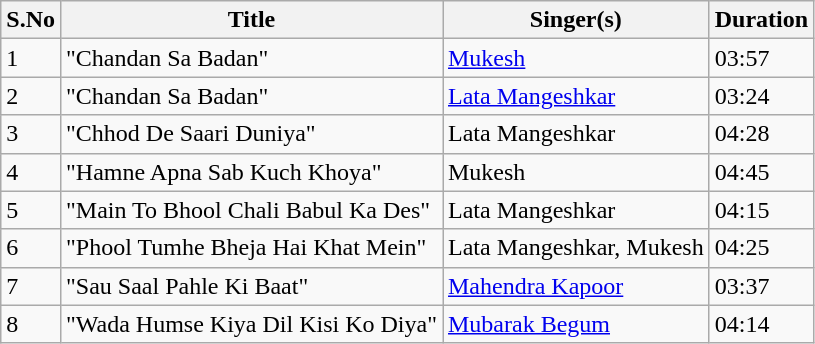<table class="wikitable sortable">
<tr>
<th>S.No</th>
<th>Title</th>
<th>Singer(s)</th>
<th>Duration</th>
</tr>
<tr>
<td>1</td>
<td>"Chandan Sa Badan"</td>
<td><a href='#'>Mukesh</a></td>
<td>03:57</td>
</tr>
<tr>
<td>2</td>
<td>"Chandan Sa Badan"</td>
<td><a href='#'>Lata Mangeshkar</a></td>
<td>03:24</td>
</tr>
<tr>
<td>3</td>
<td>"Chhod De Saari Duniya"</td>
<td>Lata Mangeshkar</td>
<td>04:28</td>
</tr>
<tr>
<td>4</td>
<td>"Hamne Apna Sab Kuch Khoya"</td>
<td>Mukesh</td>
<td>04:45</td>
</tr>
<tr>
<td>5</td>
<td>"Main To Bhool Chali Babul Ka Des"</td>
<td>Lata Mangeshkar</td>
<td>04:15</td>
</tr>
<tr>
<td>6</td>
<td>"Phool Tumhe Bheja Hai Khat Mein"</td>
<td>Lata Mangeshkar, Mukesh</td>
<td>04:25</td>
</tr>
<tr>
<td>7</td>
<td>"Sau Saal Pahle Ki Baat"</td>
<td><a href='#'>Mahendra Kapoor</a></td>
<td>03:37</td>
</tr>
<tr>
<td>8</td>
<td>"Wada Humse Kiya Dil Kisi Ko Diya"</td>
<td><a href='#'>Mubarak Begum</a></td>
<td>04:14</td>
</tr>
</table>
